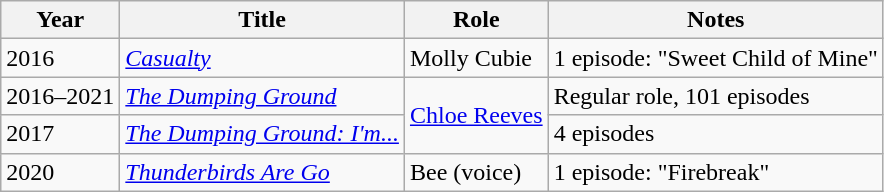<table class="wikitable">
<tr>
<th>Year</th>
<th>Title</th>
<th>Role</th>
<th>Notes</th>
</tr>
<tr>
<td>2016</td>
<td><em><a href='#'>Casualty</a></em></td>
<td>Molly Cubie</td>
<td>1 episode: "Sweet Child of Mine"</td>
</tr>
<tr>
<td>2016–2021</td>
<td><em><a href='#'>The Dumping Ground</a></em></td>
<td rowspan="2"><a href='#'>Chloe Reeves</a></td>
<td>Regular role, 101 episodes</td>
</tr>
<tr>
<td>2017</td>
<td><em><a href='#'>The Dumping Ground: I'm...</a></em></td>
<td>4 episodes</td>
</tr>
<tr>
<td>2020</td>
<td><em><a href='#'>Thunderbirds Are Go</a></em></td>
<td>Bee (voice)</td>
<td>1 episode: "Firebreak"</td>
</tr>
</table>
